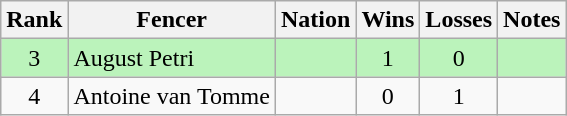<table class="wikitable sortable" style="text-align:center">
<tr>
<th>Rank</th>
<th>Fencer</th>
<th>Nation</th>
<th>Wins</th>
<th>Losses</th>
<th>Notes</th>
</tr>
<tr bgcolor=bbf3bb>
<td>3</td>
<td align=left>August Petri</td>
<td align=left></td>
<td>1</td>
<td>0</td>
<td></td>
</tr>
<tr>
<td>4</td>
<td align=left>Antoine van Tomme</td>
<td align=left></td>
<td>0</td>
<td>1</td>
<td></td>
</tr>
</table>
